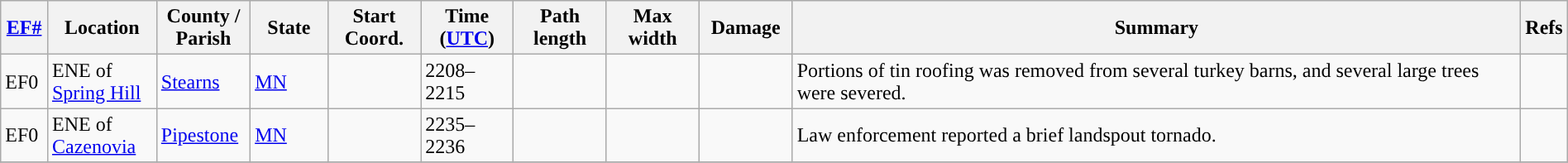<table class="wikitable sortable" style="width:100%;">
<tr>
<th scope="col" width="3%" align="center"><a href='#'>EF#</a></th>
<th scope="col" width="7%" align="center" class="unsortable">Location</th>
<th scope="col" width="6%" align="center" class="unsortable">County / Parish</th>
<th scope="col" width="5%" align="center">State</th>
<th scope="col" width="6%" align="center">Start Coord.</th>
<th scope="col" width="6%" align="center">Time (<a href='#'>UTC</a>)</th>
<th scope="col" width="6%" align="center">Path length</th>
<th scope="col" width="6%" align="center">Max width</th>
<th scope="col" width="6%" align="center">Damage</th>
<th scope="col" width="48%" class="unsortable" align="center">Summary</th>
<th scope="col" width="48%" class="unsortable" align="center">Refs</th>
</tr>
<tr>
<td>EF0</td>
<td>ENE of <a href='#'>Spring Hill</a></td>
<td><a href='#'>Stearns</a></td>
<td><a href='#'>MN</a></td>
<td></td>
<td>2208–2215</td>
<td></td>
<td></td>
<td></td>
<td>Portions of tin roofing was removed from several turkey barns, and several large trees were severed.</td>
<td></td>
</tr>
<tr>
<td>EF0</td>
<td>ENE of <a href='#'>Cazenovia</a></td>
<td><a href='#'>Pipestone</a></td>
<td><a href='#'>MN</a></td>
<td></td>
<td>2235–2236</td>
<td></td>
<td></td>
<td></td>
<td>Law enforcement reported a brief landspout tornado.</td>
<td></td>
</tr>
<tr>
</tr>
</table>
